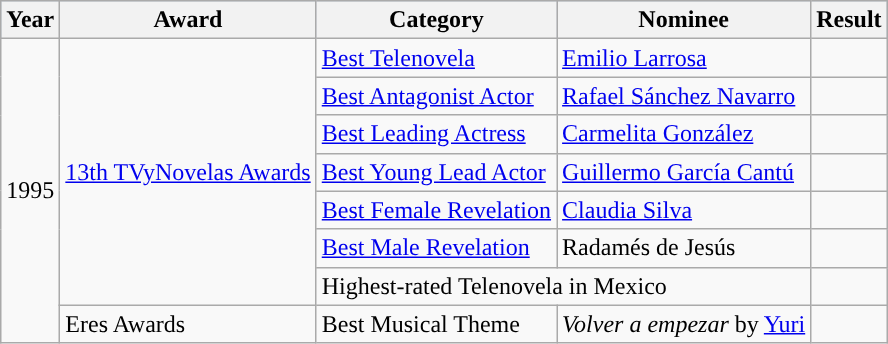<table class="wikitable">
<tr style="background:#b0c4de;">
<th>Year</th>
<th>Award</th>
<th>Category</th>
<th>Nominee</th>
<th>Result</th>
</tr>
<tr>
<td rowspan=8>1995</td>
<td rowspan=7><a href='#'>13th TVyNovelas Awards</a></td>
<td><a href='#'>Best Telenovela</a></td>
<td><a href='#'>Emilio Larrosa</a></td>
<td></td>
</tr>
<tr>
<td><a href='#'>Best Antagonist Actor</a></td>
<td><a href='#'>Rafael Sánchez Navarro</a></td>
<td></td>
</tr>
<tr>
<td><a href='#'>Best Leading Actress</a></td>
<td><a href='#'>Carmelita González</a></td>
<td></td>
</tr>
<tr>
<td><a href='#'>Best Young Lead Actor</a></td>
<td><a href='#'>Guillermo García Cantú</a></td>
<td></td>
</tr>
<tr>
<td><a href='#'>Best Female Revelation</a></td>
<td><a href='#'>Claudia Silva</a></td>
<td></td>
</tr>
<tr>
<td><a href='#'>Best Male Revelation</a></td>
<td>Radamés de Jesús</td>
<td></td>
</tr>
<tr>
<td colspan=2>Highest-rated Telenovela in Mexico</td>
<td></td>
</tr>
<tr>
<td>Eres Awards</td>
<td>Best Musical Theme</td>
<td><em>Volver a empezar</em> by <a href='#'>Yuri</a></td>
<td></td>
</tr>
</table>
